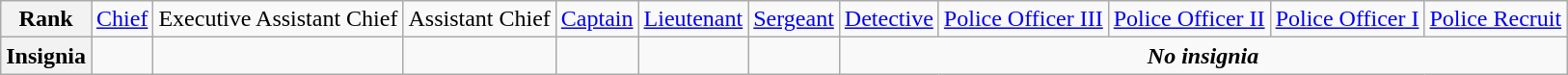<table class="wikitable">
<tr style="text-align:center;">
<th>Rank</th>
<td><a href='#'>Chief</a></td>
<td>Executive Assistant Chief</td>
<td>Assistant Chief</td>
<td><a href='#'>Captain</a></td>
<td><a href='#'>Lieutenant</a></td>
<td><a href='#'>Sergeant</a></td>
<td><a href='#'>Detective</a></td>
<td><a href='#'>Police Officer III</a></td>
<td><a href='#'>Police Officer II</a></td>
<td><a href='#'>Police Officer I</a></td>
<td><a href='#'>Police Recruit</a></td>
</tr>
<tr style="text-align:center;">
<th>Insignia</th>
<td></td>
<td></td>
<td></td>
<td></td>
<td></td>
<td></td>
<td colspan=5><strong><em>No insignia</em></strong></td>
</tr>
</table>
